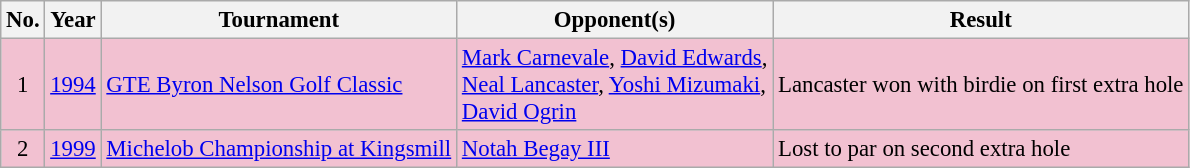<table class="wikitable" style="font-size:95%;">
<tr>
<th>No.</th>
<th>Year</th>
<th>Tournament</th>
<th>Opponent(s)</th>
<th>Result</th>
</tr>
<tr style="background:#F2C1D1;">
<td align=center>1</td>
<td><a href='#'>1994</a></td>
<td><a href='#'>GTE Byron Nelson Golf Classic</a></td>
<td> <a href='#'>Mark Carnevale</a>,  <a href='#'>David Edwards</a>,<br> <a href='#'>Neal Lancaster</a>,  <a href='#'>Yoshi Mizumaki</a>,<br> <a href='#'>David Ogrin</a></td>
<td>Lancaster won with birdie on first extra hole</td>
</tr>
<tr style="background:#F2C1D1;">
<td align=center>2</td>
<td><a href='#'>1999</a></td>
<td><a href='#'>Michelob Championship at Kingsmill</a></td>
<td> <a href='#'>Notah Begay III</a></td>
<td>Lost to par on second extra hole</td>
</tr>
</table>
